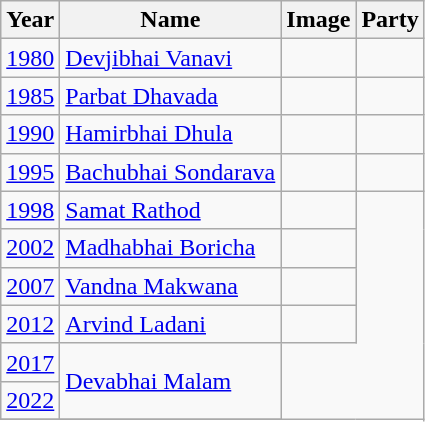<table class="wikitable sortable">
<tr>
<th>Year</th>
<th>Name</th>
<th>Image</th>
<th colspan=2>Party</th>
</tr>
<tr>
<td><a href='#'>1980</a></td>
<td><a href='#'>Devjibhai Vanavi</a></td>
<td></td>
<td></td>
</tr>
<tr>
<td><a href='#'>1985</a></td>
<td><a href='#'>Parbat Dhavada</a></td>
<td></td>
<td></td>
</tr>
<tr>
<td><a href='#'>1990</a></td>
<td><a href='#'>Hamirbhai Dhula</a></td>
<td></td>
<td></td>
</tr>
<tr>
<td><a href='#'>1995</a></td>
<td><a href='#'>Bachubhai Sondarava</a></td>
<td></td>
<td></td>
</tr>
<tr>
<td><a href='#'>1998</a></td>
<td><a href='#'>Samat Rathod</a></td>
<td></td>
</tr>
<tr>
<td><a href='#'>2002</a></td>
<td><a href='#'>Madhabhai Boricha</a></td>
<td></td>
</tr>
<tr>
<td><a href='#'>2007</a></td>
<td><a href='#'>Vandna Makwana</a></td>
<td></td>
</tr>
<tr>
<td><a href='#'>2012</a></td>
<td><a href='#'>Arvind Ladani</a></td>
<td></td>
</tr>
<tr>
<td><a href='#'>2017</a></td>
<td rowspan="2"><a href='#'>Devabhai Malam</a></td>
</tr>
<tr>
<td><a href='#'>2022</a></td>
</tr>
<tr>
</tr>
</table>
